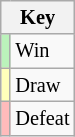<table class="wikitable" style="font-size: 85%">
<tr>
<th colspan="2">Key</th>
</tr>
<tr>
<td bgcolor=#BBF3BB></td>
<td>Win</td>
</tr>
<tr>
<td bgcolor=#FFFFBB></td>
<td>Draw</td>
</tr>
<tr>
<td bgcolor=#FFBBBB></td>
<td>Defeat</td>
</tr>
</table>
